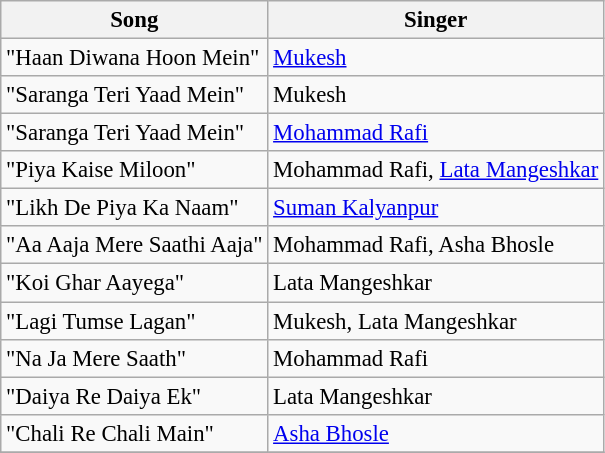<table class="wikitable" style="font-size:95%;">
<tr>
<th>Song</th>
<th>Singer</th>
</tr>
<tr>
<td>"Haan Diwana Hoon Mein"</td>
<td><a href='#'>Mukesh</a></td>
</tr>
<tr>
<td>"Saranga Teri Yaad Mein"</td>
<td>Mukesh</td>
</tr>
<tr>
<td>"Saranga Teri Yaad Mein"</td>
<td><a href='#'>Mohammad Rafi</a></td>
</tr>
<tr>
<td>"Piya Kaise Miloon"</td>
<td>Mohammad Rafi, <a href='#'>Lata Mangeshkar</a></td>
</tr>
<tr>
<td>"Likh De Piya Ka Naam"</td>
<td><a href='#'>Suman Kalyanpur</a></td>
</tr>
<tr>
<td>"Aa Aaja Mere Saathi Aaja"</td>
<td>Mohammad Rafi, Asha Bhosle</td>
</tr>
<tr>
<td>"Koi Ghar Aayega"</td>
<td>Lata Mangeshkar</td>
</tr>
<tr>
<td>"Lagi Tumse Lagan"</td>
<td>Mukesh, Lata Mangeshkar</td>
</tr>
<tr>
<td>"Na Ja Mere Saath"</td>
<td>Mohammad Rafi</td>
</tr>
<tr>
<td>"Daiya Re Daiya Ek"</td>
<td>Lata Mangeshkar</td>
</tr>
<tr>
<td>"Chali Re Chali Main"</td>
<td><a href='#'>Asha Bhosle</a></td>
</tr>
<tr>
</tr>
</table>
